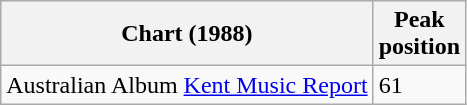<table class="wikitable sortable">
<tr>
<th>Chart (1988)</th>
<th>Peak<br>position</th>
</tr>
<tr>
<td>Australian Album <a href='#'>Kent Music Report</a></td>
<td>61</td>
</tr>
</table>
